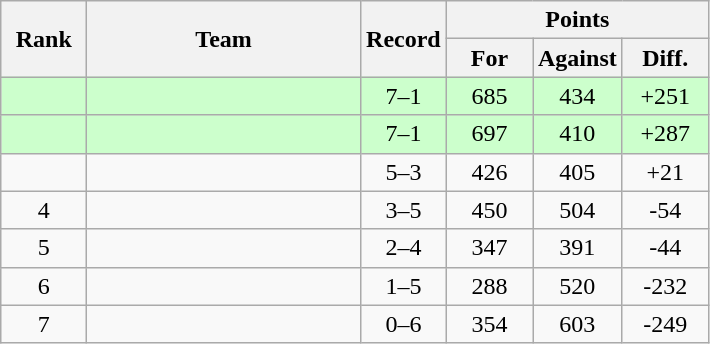<table class="wikitable" style="text-align: center">
<tr>
<th rowspan="2" width="50">Rank</th>
<th rowspan="2" width="175">Team</th>
<th rowspan="2" width="50">Record</th>
<th colspan="3" width="99">Points</th>
</tr>
<tr>
<th width="50">For</th>
<th width="50">Against</th>
<th width="50">Diff.</th>
</tr>
<tr bgcolor="ccffcc">
<td></td>
<td align="left"></td>
<td>7–1</td>
<td>685</td>
<td>434</td>
<td>+251</td>
</tr>
<tr bgcolor="ccffcc">
<td></td>
<td align="left"></td>
<td>7–1</td>
<td>697</td>
<td>410</td>
<td>+287</td>
</tr>
<tr bgcolor="">
<td></td>
<td align="left"></td>
<td>5–3</td>
<td>426</td>
<td>405</td>
<td>+21</td>
</tr>
<tr bgcolor="">
<td>4</td>
<td align="left"></td>
<td>3–5</td>
<td>450</td>
<td>504</td>
<td>-54</td>
</tr>
<tr bgcolor="">
<td>5</td>
<td align="left"></td>
<td>2–4</td>
<td>347</td>
<td>391</td>
<td>-44</td>
</tr>
<tr>
<td>6</td>
<td align="left"></td>
<td>1–5</td>
<td>288</td>
<td>520</td>
<td>-232</td>
</tr>
<tr>
<td>7</td>
<td align="left"></td>
<td>0–6</td>
<td>354</td>
<td>603</td>
<td>-249</td>
</tr>
</table>
